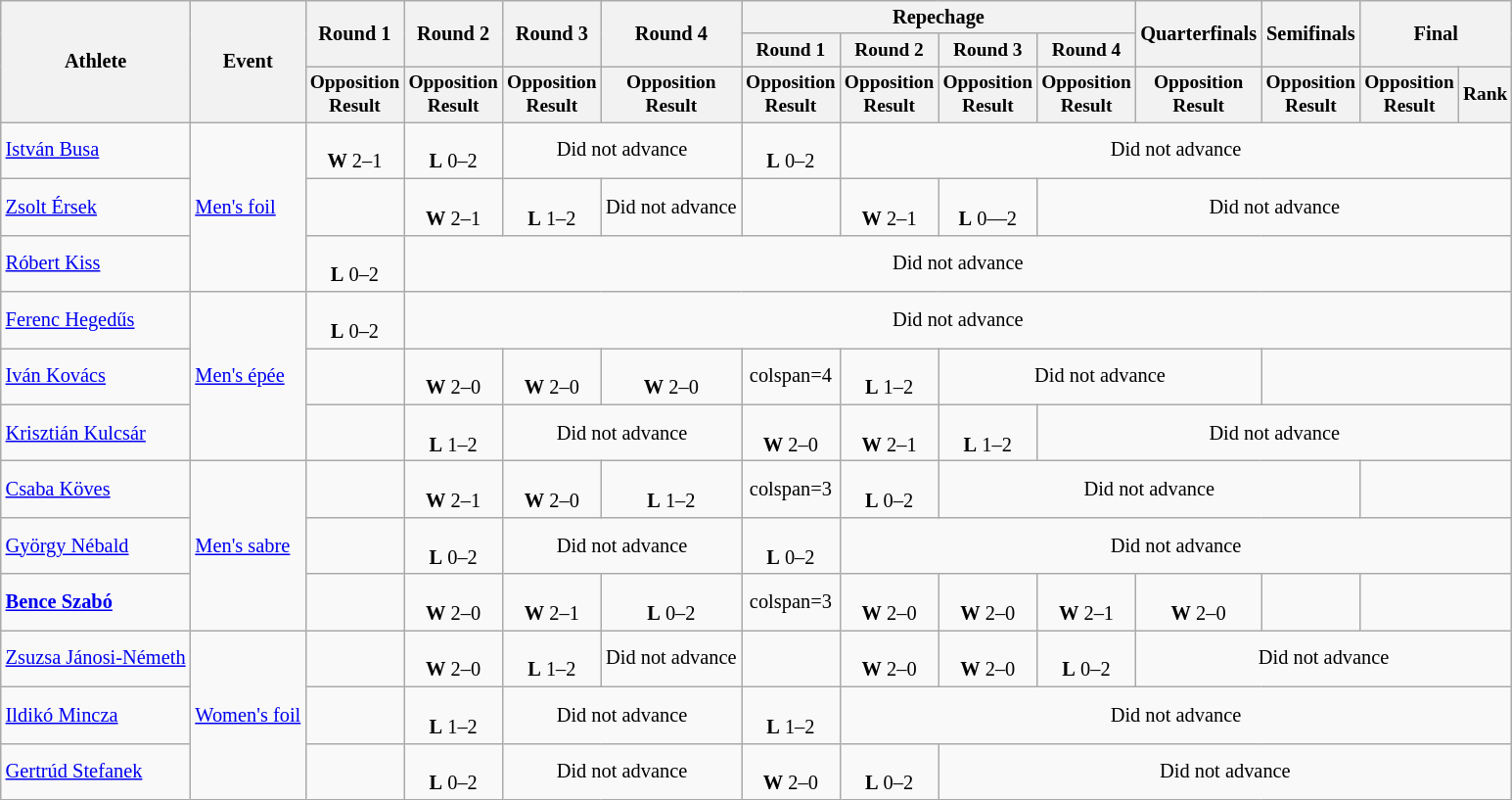<table class="wikitable" style="font-size:85%">
<tr>
<th rowspan="3">Athlete</th>
<th rowspan="3">Event</th>
<th rowspan="2">Round 1</th>
<th rowspan="2">Round 2</th>
<th rowspan="2">Round 3</th>
<th rowspan="2">Round 4</th>
<th colspan=4>Repechage</th>
<th rowspan="2">Quarterfinals</th>
<th rowspan="2">Semifinals</th>
<th rowspan="2" colspan=2>Final</th>
</tr>
<tr style="font-size:95%">
<th>Round 1</th>
<th>Round 2</th>
<th>Round 3</th>
<th>Round 4</th>
</tr>
<tr style="font-size:95%">
<th>Opposition<br>Result</th>
<th>Opposition<br>Result</th>
<th>Opposition<br>Result</th>
<th>Opposition<br>Result</th>
<th>Opposition<br>Result</th>
<th>Opposition<br>Result</th>
<th>Opposition<br>Result</th>
<th>Opposition<br>Result</th>
<th>Opposition<br>Result</th>
<th>Opposition<br>Result</th>
<th>Opposition<br>Result</th>
<th>Rank</th>
</tr>
<tr align=center>
<td align=left><a href='#'>István Busa</a></td>
<td align=left rowspan=3><a href='#'>Men's foil</a></td>
<td><br><strong>W</strong> 2–1</td>
<td><br><strong>L</strong> 0–2</td>
<td colspan=2>Did not advance</td>
<td><br><strong>L</strong> 0–2</td>
<td colspan=7>Did not advance</td>
</tr>
<tr align=center>
<td align=left><a href='#'>Zsolt Érsek</a></td>
<td></td>
<td><br><strong>W</strong> 2–1</td>
<td><br><strong>L</strong> 1–2</td>
<td>Did not advance</td>
<td></td>
<td><br><strong>W</strong> 2–1</td>
<td><br><strong>L</strong> 0—2</td>
<td colspan=5>Did not advance</td>
</tr>
<tr align=center>
<td align=left><a href='#'>Róbert Kiss</a></td>
<td><br><strong>L</strong> 0–2</td>
<td colspan=11>Did not advance</td>
</tr>
<tr align=center>
<td align=left><a href='#'>Ferenc Hegedűs</a></td>
<td align=left rowspan=3><a href='#'>Men's épée</a></td>
<td><br><strong>L</strong> 0–2</td>
<td colspan=11>Did not advance</td>
</tr>
<tr align=center>
<td align=left><a href='#'>Iván Kovács</a></td>
<td></td>
<td><br><strong>W</strong> 2–0</td>
<td><br><strong>W</strong> 2–0</td>
<td><br><strong>W</strong> 2–0</td>
<td>colspan=4</td>
<td><br><strong>L</strong> 1–2</td>
<td colspan=3>Did not advance</td>
</tr>
<tr align=center>
<td align=left><a href='#'>Krisztián Kulcsár</a></td>
<td></td>
<td><br><strong>L</strong> 1–2</td>
<td colspan=2>Did not advance</td>
<td><br><strong>W</strong> 2–0</td>
<td><br><strong>W</strong> 2–1</td>
<td><br><strong>L</strong> 1–2</td>
<td colspan=5>Did not advance</td>
</tr>
<tr align=center>
<td align=left><a href='#'>Csaba Köves</a></td>
<td align=left rowspan=3><a href='#'>Men's sabre</a></td>
<td></td>
<td><br><strong>W</strong> 2–1</td>
<td><br><strong>W</strong> 2–0</td>
<td><br><strong>L</strong> 1–2</td>
<td>colspan=3</td>
<td><br><strong>L</strong> 0–2</td>
<td colspan=4>Did not advance</td>
</tr>
<tr align=center>
<td align=left><a href='#'>György Nébald</a></td>
<td></td>
<td><br><strong>L</strong> 0–2</td>
<td colspan=2>Did not advance</td>
<td><br><strong>L</strong> 0–2</td>
<td colspan=7>Did not advance</td>
</tr>
<tr align=center>
<td align=left><strong><a href='#'>Bence Szabó</a></strong></td>
<td></td>
<td><br><strong>W</strong> 2–0</td>
<td><br><strong>W</strong> 2–1</td>
<td><br><strong>L</strong> 0–2</td>
<td>colspan=3</td>
<td><br><strong>W</strong> 2–0</td>
<td><br><strong>W</strong> 2–0</td>
<td><br><strong>W</strong> 2–1</td>
<td><br><strong>W</strong> 2–0</td>
<td></td>
</tr>
<tr align=center>
<td align=left><a href='#'>Zsuzsa Jánosi-Németh</a></td>
<td align=left rowspan=3><a href='#'>Women's foil</a></td>
<td></td>
<td><br><strong>W</strong> 2–0</td>
<td><br><strong>L</strong> 1–2</td>
<td>Did not advance</td>
<td></td>
<td><br><strong>W</strong> 2–0</td>
<td><br><strong>W</strong> 2–0</td>
<td><br><strong>L</strong> 0–2</td>
<td colspan=4>Did not advance</td>
</tr>
<tr align=center>
<td align=left><a href='#'>Ildikó Mincza</a></td>
<td></td>
<td><br><strong>L</strong> 1–2</td>
<td colspan=2>Did not advance</td>
<td><br><strong>L</strong> 1–2</td>
<td colspan=7>Did not advance</td>
</tr>
<tr align=center>
<td align=left><a href='#'>Gertrúd Stefanek</a></td>
<td></td>
<td><br><strong>L</strong> 0–2</td>
<td colspan=2>Did not advance</td>
<td><br><strong>W</strong> 2–0</td>
<td><br><strong>L</strong> 0–2</td>
<td colspan=6>Did not advance</td>
</tr>
</table>
